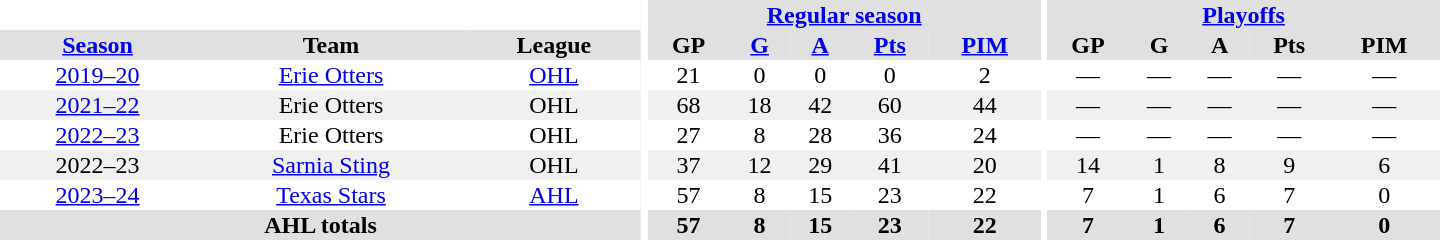<table border="0" cellpadding="1" cellspacing="0" style="text-align:center; width:60em">
<tr bgcolor="#e0e0e0">
<th colspan="3" bgcolor="#ffffff"></th>
<th rowspan="100" bgcolor="#ffffff"></th>
<th colspan="5"><a href='#'>Regular season</a></th>
<th rowspan="100" bgcolor="#ffffff"></th>
<th colspan="5"><a href='#'>Playoffs</a></th>
</tr>
<tr bgcolor="#e0e0e0">
<th><a href='#'>Season</a></th>
<th>Team</th>
<th>League</th>
<th>GP</th>
<th><a href='#'>G</a></th>
<th><a href='#'>A</a></th>
<th><a href='#'>Pts</a></th>
<th><a href='#'>PIM</a></th>
<th>GP</th>
<th>G</th>
<th>A</th>
<th>Pts</th>
<th>PIM</th>
</tr>
<tr>
<td><a href='#'>2019–20</a></td>
<td><a href='#'>Erie Otters</a></td>
<td><a href='#'>OHL</a></td>
<td>21</td>
<td>0</td>
<td>0</td>
<td>0</td>
<td>2</td>
<td>—</td>
<td>—</td>
<td>—</td>
<td>—</td>
<td>—</td>
</tr>
<tr bgcolor="#f0f0f0">
<td><a href='#'>2021–22</a></td>
<td>Erie Otters</td>
<td>OHL</td>
<td>68</td>
<td>18</td>
<td>42</td>
<td>60</td>
<td>44</td>
<td>—</td>
<td>—</td>
<td>—</td>
<td>—</td>
<td>—</td>
</tr>
<tr>
<td><a href='#'>2022–23</a></td>
<td>Erie Otters</td>
<td>OHL</td>
<td>27</td>
<td>8</td>
<td>28</td>
<td>36</td>
<td>24</td>
<td>—</td>
<td>—</td>
<td>—</td>
<td>—</td>
<td>—</td>
</tr>
<tr bgcolor="#f0f0f0">
<td>2022–23</td>
<td><a href='#'>Sarnia Sting</a></td>
<td>OHL</td>
<td>37</td>
<td>12</td>
<td>29</td>
<td>41</td>
<td>20</td>
<td>14</td>
<td>1</td>
<td>8</td>
<td>9</td>
<td>6</td>
</tr>
<tr>
<td><a href='#'>2023–24</a></td>
<td><a href='#'>Texas Stars</a></td>
<td><a href='#'>AHL</a></td>
<td>57</td>
<td>8</td>
<td>15</td>
<td>23</td>
<td>22</td>
<td>7</td>
<td>1</td>
<td>6</td>
<td>7</td>
<td>0</td>
</tr>
<tr bgcolor="#e0e0e0">
<th colspan="3">AHL totals</th>
<th>57</th>
<th>8</th>
<th>15</th>
<th>23</th>
<th>22</th>
<th>7</th>
<th>1</th>
<th>6</th>
<th>7</th>
<th>0</th>
</tr>
</table>
